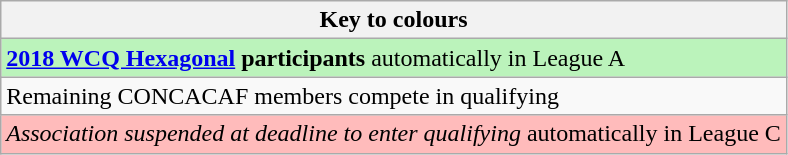<table class="wikitable">
<tr>
<th>Key to colours</th>
</tr>
<tr bgcolor=#bbf3bb>
<td><strong><a href='#'>2018 WCQ Hexagonal</a> participants</strong> automatically in League A</td>
</tr>
<tr>
<td>Remaining CONCACAF members compete in qualifying</td>
</tr>
<tr bgcolor=#ffbbbb>
<td><em>Association suspended at deadline to enter qualifying</em> automatically in League C</td>
</tr>
</table>
